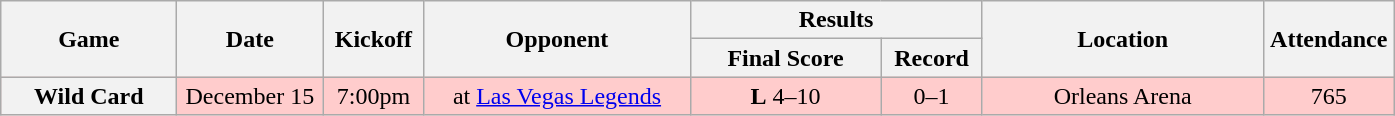<table class="wikitable">
<tr>
<th rowspan="2" width="110">Game</th>
<th rowspan="2" width="90">Date</th>
<th rowspan="2" width="60">Kickoff</th>
<th rowspan="2" width="170">Opponent</th>
<th colspan="2" width="180">Results</th>
<th rowspan="2" width="180">Location</th>
<th rowspan="2" width="80">Attendance</th>
</tr>
<tr>
<th width="120">Final Score</th>
<th width="60">Record</th>
</tr>
<tr align="center" bgcolor="#FFCCCC">
<th>Wild Card</th>
<td>December 15</td>
<td>7:00pm</td>
<td>at <a href='#'>Las Vegas Legends</a></td>
<td><strong>L</strong> 4–10</td>
<td>0–1</td>
<td>Orleans Arena</td>
<td>765</td>
</tr>
</table>
